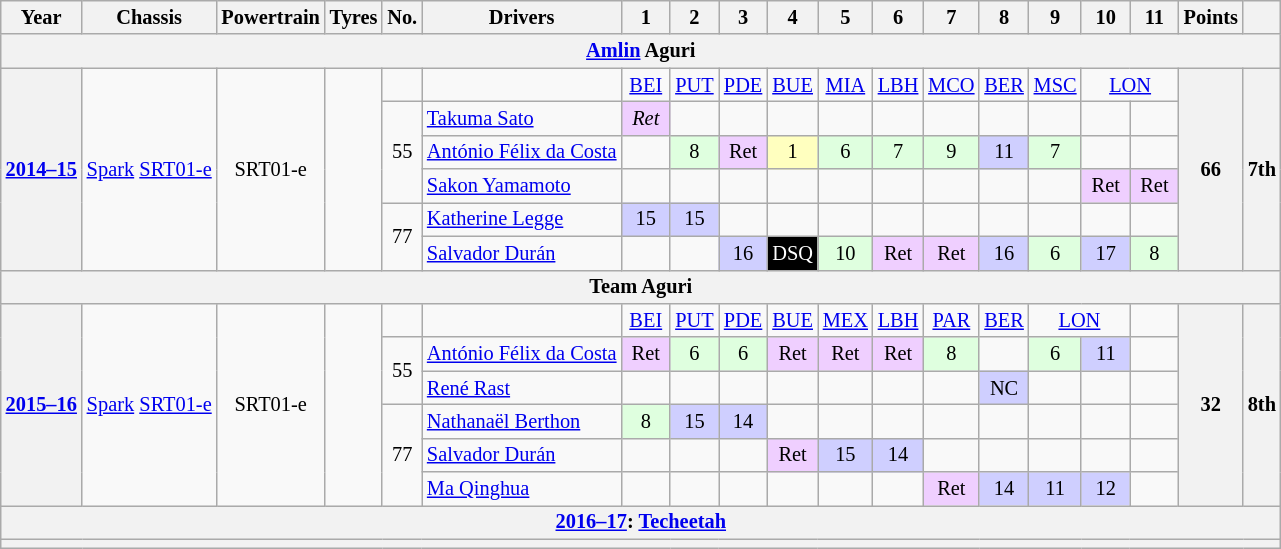<table class="wikitable" style="font-size: 85%; text-align:center;">
<tr valign="top">
<th valign="middle">Year</th>
<th valign="middle">Chassis</th>
<th valign="middle">Powertrain</th>
<th valign="middle">Tyres</th>
<th valign="middle">No.</th>
<th valign="middle">Drivers</th>
<th style="width:26px;">1</th>
<th style="width:26px;">2</th>
<th style="width:26px;">3</th>
<th style="width:26px;">4</th>
<th style="width:26px;">5</th>
<th style="width:26px;">6</th>
<th style="width:26px;">7</th>
<th style="width:26px;">8</th>
<th style="width:26px;">9</th>
<th style="width:26px;">10</th>
<th style="width:26px;">11</th>
<th valign="middle">Points</th>
<th></th>
</tr>
<tr>
<th colspan=19><a href='#'>Amlin</a> Aguri</th>
</tr>
<tr>
<th rowspan=6><a href='#'>2014–15</a></th>
<td rowspan=6><a href='#'>Spark</a> <a href='#'>SRT01-e</a></td>
<td rowspan=6>SRT01-e</td>
<td rowspan=6></td>
<td></td>
<td></td>
<td><a href='#'>BEI</a></td>
<td><a href='#'>PUT</a></td>
<td><a href='#'>PDE</a></td>
<td><a href='#'>BUE</a></td>
<td><a href='#'>MIA</a></td>
<td><a href='#'>LBH</a></td>
<td><a href='#'>MCO</a></td>
<td><a href='#'>BER</a></td>
<td><a href='#'>MSC</a></td>
<td colspan=2><a href='#'>LON</a></td>
<th rowspan=6>66</th>
<th rowspan=6>7th</th>
</tr>
<tr>
<td rowspan=3>55</td>
<td align="left"> <a href='#'>Takuma Sato</a></td>
<td style="background:#EFCFFF;"><em>Ret</em></td>
<td></td>
<td></td>
<td></td>
<td></td>
<td></td>
<td></td>
<td></td>
<td></td>
<td></td>
<td></td>
</tr>
<tr>
<td align="left"> <a href='#'>António Félix da Costa</a></td>
<td></td>
<td style="background:#DFFFDF;">8</td>
<td style="background:#EFCFFF;">Ret</td>
<td style="background:#FFFFBF;">1</td>
<td style="background:#DFFFDF;">6</td>
<td style="background:#DFFFDF;">7</td>
<td style="background:#DFFFDF;">9</td>
<td style="background:#CFCFFF;">11</td>
<td style="background:#DFFFDF;">7</td>
<td></td>
<td></td>
</tr>
<tr>
<td align="left"> <a href='#'>Sakon Yamamoto</a></td>
<td></td>
<td></td>
<td></td>
<td></td>
<td></td>
<td></td>
<td></td>
<td></td>
<td></td>
<td style="background:#EFCFFF;">Ret</td>
<td style="background:#EFCFFF;">Ret</td>
</tr>
<tr>
<td rowspan =2>77</td>
<td align="left"> <a href='#'>Katherine Legge</a></td>
<td style="background:#CFCFFF;">15</td>
<td style="background:#CFCFFF;">15</td>
<td></td>
<td></td>
<td></td>
<td></td>
<td></td>
<td></td>
<td></td>
<td></td>
<td></td>
</tr>
<tr>
<td align="left"> <a href='#'>Salvador Durán</a></td>
<td></td>
<td></td>
<td style="background:#CFCFFF;">16</td>
<td style="background:#000000; color:white;">DSQ</td>
<td style="background:#DFFFDF;">10</td>
<td style="background:#EFCFFF;">Ret</td>
<td style="background:#EFCFFF;">Ret</td>
<td style="background:#CFCFFF;">16</td>
<td style="background:#DFFFDF;">6</td>
<td style="background:#CFCFFF;">17</td>
<td style="background:#DFFFDF;">8</td>
</tr>
<tr>
<th colspan=19>Team Aguri</th>
</tr>
<tr>
<th rowspan=6><a href='#'>2015–16</a></th>
<td rowspan=6><a href='#'>Spark</a> <a href='#'>SRT01-e</a></td>
<td rowspan=6>SRT01-e</td>
<td rowspan=6></td>
<td></td>
<td></td>
<td><a href='#'>BEI</a></td>
<td><a href='#'>PUT</a></td>
<td><a href='#'>PDE</a></td>
<td><a href='#'>BUE</a></td>
<td><a href='#'>MEX</a></td>
<td><a href='#'>LBH</a></td>
<td><a href='#'>PAR</a></td>
<td><a href='#'>BER</a></td>
<td colspan=2><a href='#'>LON</a></td>
<td></td>
<th rowspan=6>32</th>
<th rowspan=6>8th</th>
</tr>
<tr>
<td rowspan=2>55</td>
<td align="left"> <a href='#'>António Félix da Costa</a></td>
<td style="background:#EFCFFF;">Ret</td>
<td style="background:#DFFFDF;">6</td>
<td style="background:#DFFFDF;">6</td>
<td style="background:#EFCFFF;">Ret</td>
<td style="background:#EFCFFF;">Ret</td>
<td style="background:#EFCFFF;">Ret</td>
<td style="background:#DFFFDF;">8</td>
<td></td>
<td style="background:#DFFFDF;">6</td>
<td style="background:#CFCFFF;">11</td>
<td></td>
</tr>
<tr>
<td align="left"> <a href='#'>René Rast</a></td>
<td></td>
<td></td>
<td></td>
<td></td>
<td></td>
<td></td>
<td></td>
<td style="background:#CFCFFF;">NC</td>
<td></td>
<td></td>
<td></td>
</tr>
<tr>
<td rowspan=3>77</td>
<td align="left"> <a href='#'>Nathanaël Berthon</a></td>
<td style="background:#DFFFDF;">8</td>
<td style="background:#CFCFFF;">15</td>
<td style="background:#CFCFFF;">14</td>
<td></td>
<td></td>
<td></td>
<td></td>
<td></td>
<td></td>
<td></td>
<td></td>
</tr>
<tr>
<td align="left"> <a href='#'>Salvador Durán</a></td>
<td></td>
<td></td>
<td></td>
<td style="background:#EFCFFF;">Ret</td>
<td style="background:#CFCFFF;">15</td>
<td style="background:#CFCFFF;">14</td>
<td></td>
<td></td>
<td></td>
<td></td>
<td></td>
</tr>
<tr>
<td align="left"> <a href='#'>Ma Qinghua</a></td>
<td></td>
<td></td>
<td></td>
<td></td>
<td></td>
<td></td>
<td style="background:#EFCFFF;">Ret</td>
<td style="background:#CFCFFF;">14</td>
<td style="background:#CFCFFF;">11</td>
<td style="background:#CFCFFF;">12</td>
<td></td>
</tr>
<tr>
<th colspan=19><a href='#'>2016–17</a>: <a href='#'>Techeetah</a></th>
</tr>
<tr>
<th colspan="19"></th>
</tr>
</table>
